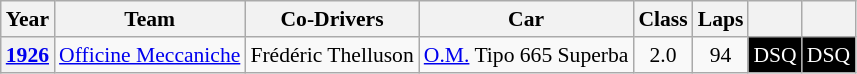<table class="wikitable" style="text-align:center; font-size:90%">
<tr>
<th>Year</th>
<th>Team</th>
<th>Co-Drivers</th>
<th>Car</th>
<th>Class</th>
<th>Laps</th>
<th></th>
<th></th>
</tr>
<tr>
<th><a href='#'>1926</a></th>
<td align="left"> <a href='#'>Officine Meccaniche</a></td>
<td align="left"> Frédéric Thelluson</td>
<td align="left"><a href='#'>O.M.</a> Tipo 665 Superba</td>
<td>2.0</td>
<td>94</td>
<td style="background:#000; color:#fff;"><span>DSQ</span></td>
<td style="background:#000; color:#fff;"><span>DSQ</span></td>
</tr>
</table>
